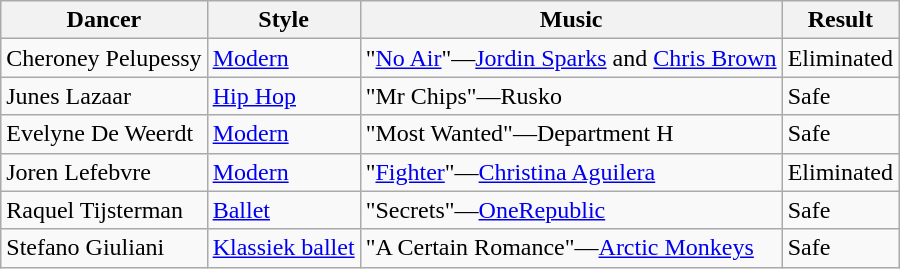<table class="wikitable">
<tr>
<th>Dancer</th>
<th>Style</th>
<th>Music</th>
<th>Result</th>
</tr>
<tr>
<td>Cheroney Pelupessy</td>
<td><a href='#'>Modern</a></td>
<td>"<a href='#'>No Air</a>"—<a href='#'>Jordin Sparks</a> and <a href='#'>Chris Brown</a></td>
<td>Eliminated</td>
</tr>
<tr>
<td>Junes Lazaar</td>
<td><a href='#'>Hip Hop</a></td>
<td>"Mr Chips"—Rusko</td>
<td>Safe</td>
</tr>
<tr>
<td>Evelyne De Weerdt</td>
<td><a href='#'>Modern</a></td>
<td>"Most Wanted"—Department H</td>
<td>Safe</td>
</tr>
<tr>
<td>Joren Lefebvre</td>
<td><a href='#'>Modern</a></td>
<td>"<a href='#'>Fighter</a>"—<a href='#'>Christina Aguilera</a></td>
<td>Eliminated</td>
</tr>
<tr>
<td>Raquel Tijsterman</td>
<td><a href='#'>Ballet</a></td>
<td>"Secrets"—<a href='#'>OneRepublic</a></td>
<td>Safe</td>
</tr>
<tr>
<td>Stefano Giuliani</td>
<td><a href='#'>Klassiek ballet</a></td>
<td>"A Certain Romance"—<a href='#'>Arctic Monkeys</a></td>
<td>Safe</td>
</tr>
</table>
